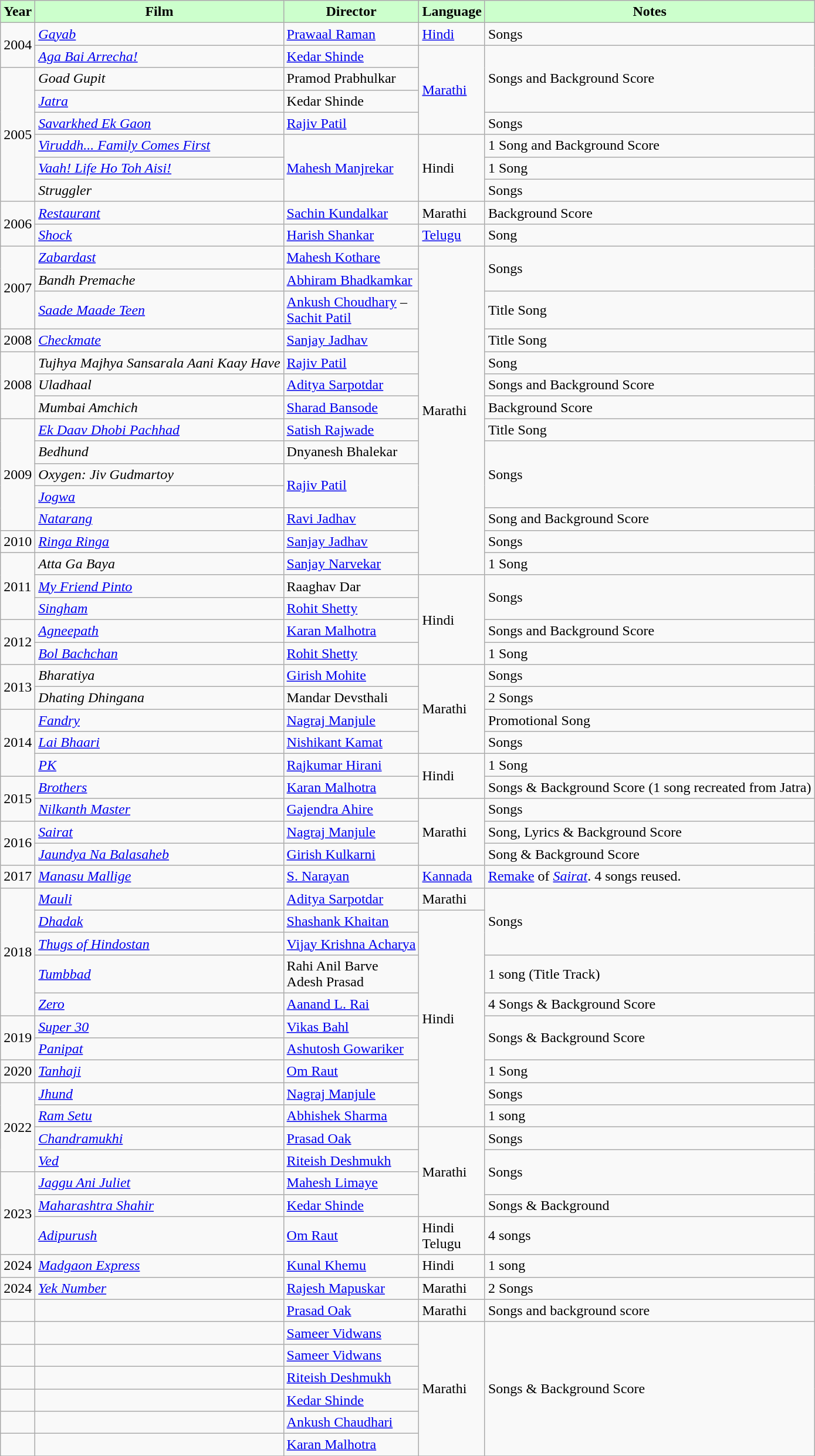<table class="wikitable sortable mw-collapsible">
<tr>
<th style="background:#cfc; text-align:center;">Year</th>
<th style="background:#cfc; text-align:center;">Film</th>
<th style="background:#cfc; text-align:center;">Director</th>
<th style="background:#cfc; text-align:center;">Language</th>
<th style="background:#cfc; text-align:center;">Notes</th>
</tr>
<tr>
<td rowspan="2">2004</td>
<td><em><a href='#'>Gayab</a></em></td>
<td><a href='#'>Prawaal Raman</a></td>
<td><a href='#'>Hindi</a></td>
<td>Songs</td>
</tr>
<tr>
<td><em><a href='#'>Aga Bai Arrecha!</a></em></td>
<td><a href='#'>Kedar Shinde</a></td>
<td rowspan="4"><a href='#'>Marathi</a></td>
<td rowspan="3">Songs and Background Score</td>
</tr>
<tr>
<td rowspan="6">2005</td>
<td><em>Goad Gupit</em></td>
<td>Pramod Prabhulkar</td>
</tr>
<tr>
<td><em><a href='#'>Jatra</a></em></td>
<td>Kedar Shinde</td>
</tr>
<tr>
<td><em><a href='#'>Savarkhed Ek Gaon</a></em></td>
<td><a href='#'>Rajiv Patil</a></td>
<td>Songs</td>
</tr>
<tr>
<td><em><a href='#'>Viruddh... Family Comes First</a></em></td>
<td rowspan="3"><a href='#'>Mahesh Manjrekar</a></td>
<td rowspan="3">Hindi</td>
<td>1 Song and Background Score</td>
</tr>
<tr>
<td><em><a href='#'>Vaah! Life Ho Toh Aisi!</a></em></td>
<td>1 Song</td>
</tr>
<tr>
<td><em>Struggler</em></td>
<td>Songs</td>
</tr>
<tr>
<td rowspan="2">2006</td>
<td><em><a href='#'>Restaurant</a></em></td>
<td><a href='#'>Sachin Kundalkar</a></td>
<td>Marathi</td>
<td>Background Score</td>
</tr>
<tr>
<td><em><a href='#'>Shock</a></em></td>
<td><a href='#'>Harish Shankar</a></td>
<td><a href='#'>Telugu</a></td>
<td>Song</td>
</tr>
<tr>
<td rowspan="3">2007</td>
<td><em><a href='#'>Zabardast</a></em></td>
<td><a href='#'>Mahesh Kothare</a></td>
<td rowspan="14">Marathi</td>
<td rowspan="2">Songs</td>
</tr>
<tr>
<td><em>Bandh Premache</em></td>
<td><a href='#'>Abhiram Bhadkamkar</a></td>
</tr>
<tr>
<td><em><a href='#'>Saade Maade Teen</a></em></td>
<td><a href='#'>Ankush Choudhary</a> –<br><a href='#'>Sachit Patil</a></td>
<td>Title Song</td>
</tr>
<tr>
<td>2008</td>
<td><em><a href='#'>Checkmate</a></em></td>
<td><a href='#'>Sanjay Jadhav</a></td>
<td>Title Song</td>
</tr>
<tr>
<td rowspan="3">2008</td>
<td><em>Tujhya Majhya Sansarala Aani Kaay Have</em></td>
<td><a href='#'>Rajiv Patil</a></td>
<td>Song</td>
</tr>
<tr>
<td><em>Uladhaal</em></td>
<td><a href='#'>Aditya Sarpotdar</a></td>
<td>Songs and Background Score</td>
</tr>
<tr>
<td><em>Mumbai Amchich</em></td>
<td><a href='#'>Sharad Bansode</a></td>
<td>Background Score</td>
</tr>
<tr>
<td rowspan="5">2009</td>
<td><em><a href='#'>Ek Daav Dhobi Pachhad</a></em></td>
<td><a href='#'>Satish Rajwade</a></td>
<td>Title Song</td>
</tr>
<tr>
<td><em>Bedhund</em></td>
<td>Dnyanesh Bhalekar</td>
<td rowspan="3">Songs</td>
</tr>
<tr>
<td><em>Oxygen: Jiv Gudmartoy</em></td>
<td rowspan="2"><a href='#'>Rajiv Patil</a></td>
</tr>
<tr>
<td><em><a href='#'>Jogwa</a></em></td>
</tr>
<tr>
<td><em><a href='#'>Natarang</a></em> </td>
<td><a href='#'>Ravi Jadhav</a></td>
<td>Song and Background Score</td>
</tr>
<tr>
<td>2010</td>
<td><em><a href='#'>Ringa Ringa</a></em></td>
<td><a href='#'>Sanjay Jadhav</a></td>
<td>Songs</td>
</tr>
<tr>
<td rowspan="3">2011</td>
<td><em>Atta Ga Baya</em></td>
<td><a href='#'>Sanjay Narvekar</a></td>
<td>1 Song</td>
</tr>
<tr>
<td><em><a href='#'>My Friend Pinto</a></em></td>
<td>Raaghav Dar</td>
<td rowspan="4">Hindi</td>
<td rowspan=2>Songs</td>
</tr>
<tr>
<td><em><a href='#'>Singham</a></em></td>
<td><a href='#'>Rohit Shetty</a></td>
</tr>
<tr>
<td rowspan="2">2012</td>
<td><em><a href='#'>Agneepath</a></em> </td>
<td><a href='#'>Karan Malhotra</a></td>
<td>Songs and Background Score</td>
</tr>
<tr>
<td><em><a href='#'>Bol Bachchan</a></em></td>
<td><a href='#'>Rohit Shetty</a></td>
<td>1 Song</td>
</tr>
<tr>
<td rowspan="2">2013</td>
<td><em>Bharatiya</em></td>
<td><a href='#'>Girish Mohite</a></td>
<td rowspan="4">Marathi</td>
<td>Songs</td>
</tr>
<tr>
<td><em>Dhating Dhingana</em></td>
<td>Mandar Devsthali</td>
<td>2 Songs</td>
</tr>
<tr>
<td rowspan="3">2014</td>
<td><em><a href='#'>Fandry</a></em></td>
<td><a href='#'>Nagraj Manjule</a></td>
<td>Promotional Song</td>
</tr>
<tr>
<td><em><a href='#'>Lai Bhaari</a></em></td>
<td><a href='#'>Nishikant Kamat</a></td>
<td>Songs</td>
</tr>
<tr>
<td><em><a href='#'>PK</a></em></td>
<td><a href='#'>Rajkumar Hirani</a></td>
<td rowspan="2">Hindi</td>
<td>1 Song</td>
</tr>
<tr>
<td rowspan="2">2015</td>
<td><em><a href='#'>Brothers</a></em></td>
<td><a href='#'>Karan Malhotra</a></td>
<td>Songs & Background Score (1 song recreated from Jatra)</td>
</tr>
<tr>
<td><em><a href='#'>Nilkanth Master</a></em></td>
<td><a href='#'>Gajendra Ahire</a></td>
<td rowspan="3">Marathi</td>
<td>Songs</td>
</tr>
<tr>
<td rowspan="2">2016</td>
<td><em><a href='#'>Sairat</a></em></td>
<td><a href='#'>Nagraj Manjule</a></td>
<td>Song, Lyrics & Background Score</td>
</tr>
<tr>
<td><em><a href='#'>Jaundya Na Balasaheb</a></em> </td>
<td><a href='#'>Girish Kulkarni</a></td>
<td>Song & Background Score</td>
</tr>
<tr>
<td>2017</td>
<td><em><a href='#'>Manasu Mallige</a></em></td>
<td><a href='#'>S. Narayan</a></td>
<td><a href='#'>Kannada</a></td>
<td><a href='#'>Remake</a> of <em><a href='#'>Sairat</a></em>. 4 songs reused.</td>
</tr>
<tr>
<td rowspan="5">2018</td>
<td><em><a href='#'>Mauli</a></em></td>
<td><a href='#'>Aditya Sarpotdar</a></td>
<td>Marathi</td>
<td rowspan="3">Songs</td>
</tr>
<tr>
<td><em><a href='#'>Dhadak</a></em></td>
<td><a href='#'>Shashank Khaitan</a></td>
<td rowspan="9">Hindi</td>
</tr>
<tr>
<td><em><a href='#'>Thugs of Hindostan</a></em></td>
<td><a href='#'>Vijay Krishna Acharya</a></td>
</tr>
<tr>
<td><em><a href='#'>Tumbbad</a></em></td>
<td>Rahi Anil Barve<br>Adesh Prasad</td>
<td>1 song (Title Track)</td>
</tr>
<tr>
<td><em><a href='#'>Zero</a></em></td>
<td><a href='#'>Aanand L. Rai</a></td>
<td>4 Songs & Background Score</td>
</tr>
<tr>
<td rowspan="2">2019</td>
<td><em><a href='#'>Super 30</a></em></td>
<td><a href='#'>Vikas Bahl</a></td>
<td rowspan=2>Songs & Background Score</td>
</tr>
<tr>
<td><em><a href='#'>Panipat</a></em></td>
<td><a href='#'>Ashutosh Gowariker</a></td>
</tr>
<tr>
<td rowspan="1">2020</td>
<td><em><a href='#'>Tanhaji</a></em></td>
<td><a href='#'>Om Raut</a></td>
<td>1 Song</td>
</tr>
<tr>
<td rowspan="4">2022</td>
<td><em><a href='#'>Jhund</a></em></td>
<td><a href='#'>Nagraj Manjule</a></td>
<td>Songs</td>
</tr>
<tr>
<td><em><a href='#'>Ram Setu</a></em></td>
<td><a href='#'>Abhishek Sharma</a></td>
<td>1 song</td>
</tr>
<tr>
<td><em><a href='#'>Chandramukhi</a></em></td>
<td><a href='#'>Prasad Oak</a></td>
<td rowspan=4>Marathi</td>
<td>Songs</td>
</tr>
<tr>
<td><em><a href='#'>Ved</a></em></td>
<td><a href='#'>Riteish Deshmukh</a></td>
<td rowspan="2">Songs</td>
</tr>
<tr>
<td rowspan="3">2023</td>
<td><em><a href='#'>Jaggu Ani Juliet</a></em></td>
<td><a href='#'>Mahesh Limaye</a></td>
</tr>
<tr>
<td><em><a href='#'>Maharashtra Shahir</a></em></td>
<td><a href='#'>Kedar Shinde</a></td>
<td>Songs & Background</td>
</tr>
<tr>
<td><em><a href='#'>Adipurush</a></em></td>
<td><a href='#'>Om Raut</a></td>
<td>Hindi<br>Telugu</td>
<td>4 songs</td>
</tr>
<tr>
<td>2024</td>
<td><em><a href='#'>Madgaon Express</a></em></td>
<td><a href='#'>Kunal Khemu</a></td>
<td>Hindi</td>
<td>1 song</td>
</tr>
<tr>
<td>2024</td>
<td film><em><a href='#'>Yek Number</a></em></td>
<td><a href='#'>Rajesh Mapuskar</a></td>
<td>Marathi</td>
<td>2 Songs</td>
</tr>
<tr>
<td></td>
<td></td>
<td><a href='#'>Prasad Oak</a></td>
<td>Marathi</td>
<td>Songs and background score</td>
</tr>
<tr>
<td></td>
<td></td>
<td><a href='#'>Sameer Vidwans</a></td>
<td rowspan="6">Marathi</td>
<td rowspan="6">Songs & Background Score</td>
</tr>
<tr>
<td></td>
<td></td>
<td><a href='#'>Sameer Vidwans</a></td>
</tr>
<tr>
<td></td>
<td></td>
<td><a href='#'>Riteish Deshmukh</a></td>
</tr>
<tr>
<td></td>
<td></td>
<td><a href='#'>Kedar Shinde</a></td>
</tr>
<tr>
<td></td>
<td></td>
<td><a href='#'>Ankush Chaudhari</a></td>
</tr>
<tr>
<td></td>
<td></td>
<td><a href='#'>Karan Malhotra</a></td>
</tr>
<tr>
</tr>
</table>
